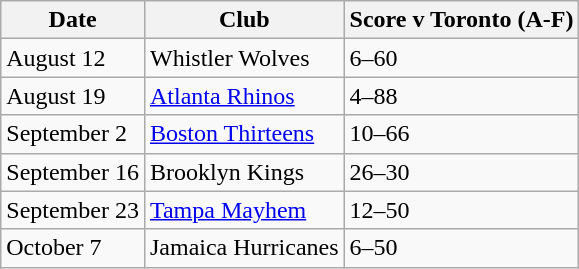<table class="wikitable">
<tr>
<th>Date</th>
<th>Club</th>
<th>Score v Toronto (A-F)</th>
</tr>
<tr>
<td>August 12</td>
<td> Whistler Wolves</td>
<td>6–60</td>
</tr>
<tr>
<td>August 19</td>
<td> <a href='#'>Atlanta Rhinos</a></td>
<td>4–88</td>
</tr>
<tr>
<td>September 2</td>
<td> <a href='#'>Boston Thirteens</a></td>
<td>10–66</td>
</tr>
<tr>
<td>September 16</td>
<td> Brooklyn Kings</td>
<td>26–30</td>
</tr>
<tr>
<td>September 23</td>
<td> <a href='#'>Tampa Mayhem</a></td>
<td>12–50</td>
</tr>
<tr>
<td>October 7</td>
<td> Jamaica Hurricanes</td>
<td>6–50</td>
</tr>
</table>
